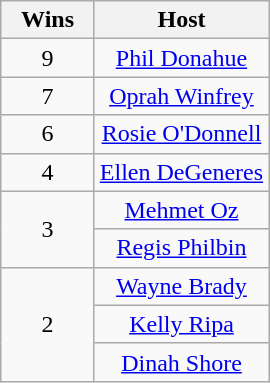<table class="wikitable" style="text-align: center;">
<tr>
<th scope="col" width="55">Wins</th>
<th scope="col" align="center">Host</th>
</tr>
<tr>
<td>9</td>
<td><a href='#'>Phil Donahue</a></td>
</tr>
<tr>
<td>7</td>
<td><a href='#'>Oprah Winfrey</a></td>
</tr>
<tr>
<td>6</td>
<td><a href='#'>Rosie O'Donnell</a></td>
</tr>
<tr>
<td>4</td>
<td><a href='#'>Ellen DeGeneres</a></td>
</tr>
<tr>
<td rowspan=2>3</td>
<td><a href='#'>Mehmet Oz</a></td>
</tr>
<tr>
<td><a href='#'>Regis Philbin</a></td>
</tr>
<tr>
<td rowspan=3>2</td>
<td><a href='#'>Wayne Brady</a></td>
</tr>
<tr>
<td><a href='#'>Kelly Ripa</a></td>
</tr>
<tr>
<td><a href='#'>Dinah Shore</a></td>
</tr>
</table>
